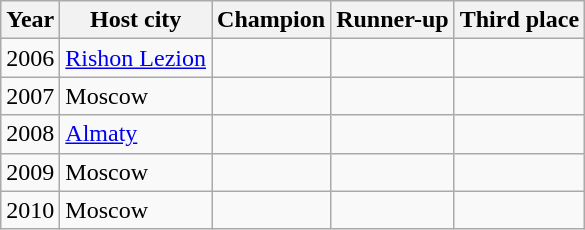<table class="wikitable">
<tr>
<th>Year</th>
<th>Host city</th>
<th>Champion</th>
<th>Runner-up</th>
<th>Third place</th>
</tr>
<tr>
<td>2006</td>
<td> <a href='#'>Rishon Lezion</a></td>
<td></td>
<td></td>
<td></td>
</tr>
<tr>
<td>2007</td>
<td> Moscow</td>
<td></td>
<td></td>
<td></td>
</tr>
<tr>
<td>2008</td>
<td> <a href='#'>Almaty</a></td>
<td></td>
<td></td>
<td></td>
</tr>
<tr>
<td>2009</td>
<td> Moscow</td>
<td></td>
<td></td>
<td></td>
</tr>
<tr>
<td>2010</td>
<td> Moscow</td>
<td></td>
<td></td>
<td></td>
</tr>
</table>
